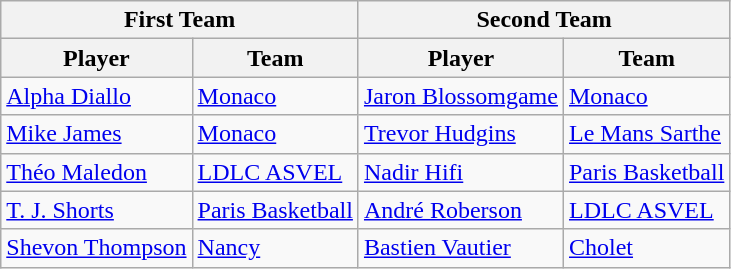<table class="wikitable">
<tr>
<th ! colspan="2">First Team</th>
<th colspan="2">Second Team</th>
</tr>
<tr>
<th>Player</th>
<th>Team</th>
<th>Player</th>
<th>Team</th>
</tr>
<tr>
<td> <a href='#'>Alpha Diallo</a></td>
<td><a href='#'>Monaco</a></td>
<td> <a href='#'>Jaron Blossomgame</a></td>
<td><a href='#'>Monaco</a></td>
</tr>
<tr>
<td> <a href='#'>Mike James</a></td>
<td><a href='#'>Monaco</a></td>
<td> <a href='#'>Trevor Hudgins</a></td>
<td><a href='#'>Le Mans Sarthe</a></td>
</tr>
<tr>
<td> <a href='#'>Théo Maledon</a></td>
<td><a href='#'>LDLC ASVEL</a></td>
<td> <a href='#'>Nadir Hifi</a></td>
<td><a href='#'>Paris Basketball</a></td>
</tr>
<tr>
<td> <a href='#'>T. J. Shorts</a></td>
<td><a href='#'>Paris Basketball</a></td>
<td> <a href='#'>André Roberson</a></td>
<td><a href='#'>LDLC ASVEL</a></td>
</tr>
<tr>
<td> <a href='#'>Shevon Thompson</a></td>
<td><a href='#'>Nancy</a></td>
<td> <a href='#'>Bastien Vautier</a></td>
<td><a href='#'>Cholet</a></td>
</tr>
</table>
